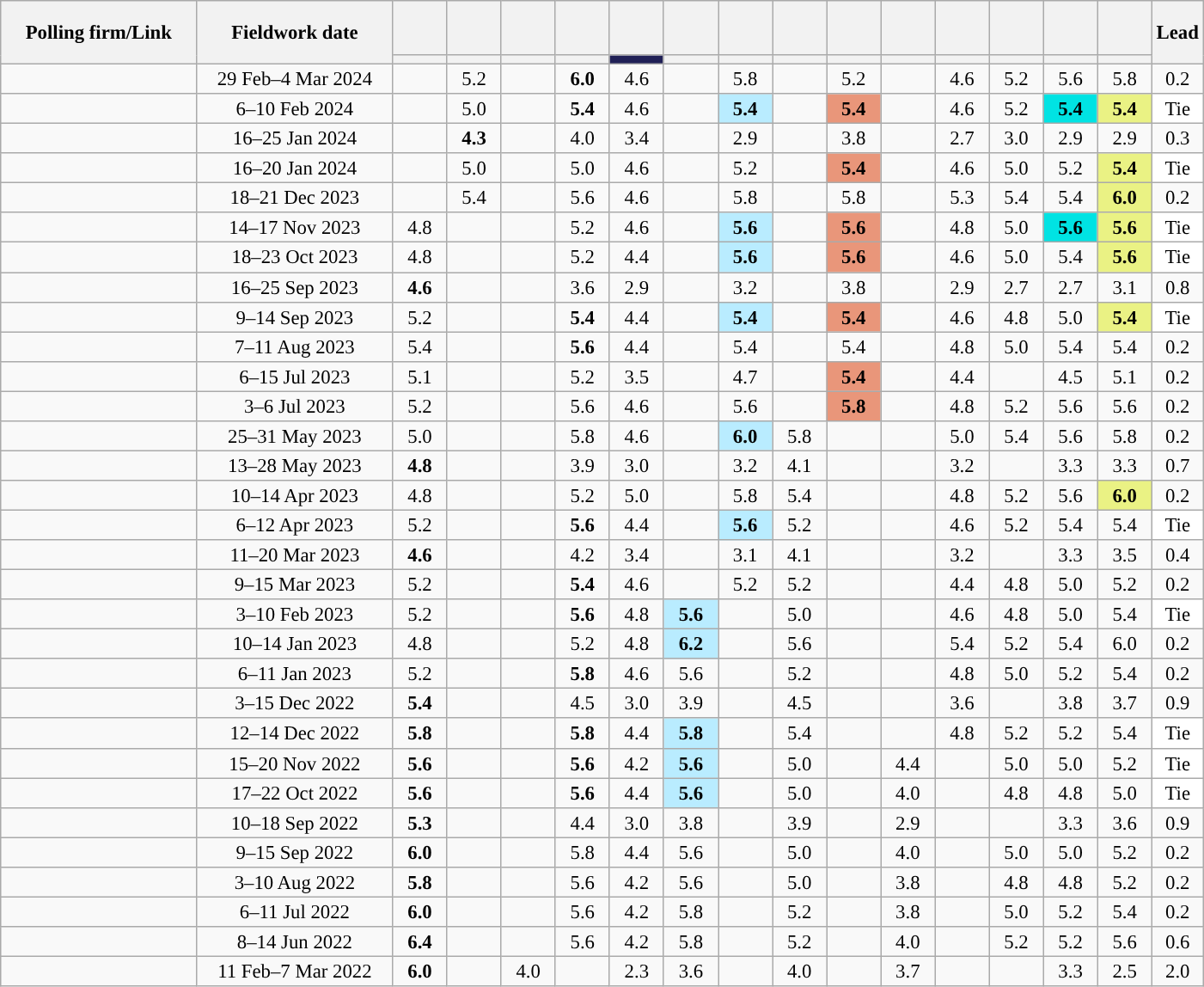<table class="wikitable sortable mw-datatable" style="text-align:center;font-size:95%;line-height:16px;">
<tr style="height:42px;">
<th rowspan="2" style="width:145px;">Polling firm/Link</th>
<th rowspan="2" style="width:145px;">Fieldwork date</th>
<th style="width:35px;"></th>
<th style="width:35px;"></th>
<th style="width:35px;"></th>
<th style="width:35px;"></th>
<th style="width:35px;"></th>
<th style="width:35px;"></th>
<th style="width:35px;"></th>
<th style="width:35px;"></th>
<th style="width:35px;"></th>
<th style="width:35px;"></th>
<th style="width:35px;"></th>
<th style="width:35px;"></th>
<th style="width:35px;"></th>
<th style="width:35px;"></th>
<th rowspan="2" class="unsortable" style="width:30px;">Lead</th>
</tr>
<tr>
<th style="color:inherit;background:"></th>
<th style="color:inherit;background:"></th>
<th style="color:inherit;background:"></th>
<th style="color:inherit;background:"></th>
<th style="color:inherit;background:#202056;"></th>
<th style="color:inherit;background:"></th>
<th style="color:inherit;background:"></th>
<th style="color:inherit;background:"></th>
<th style="color:inherit;background:"></th>
<th style="color:inherit;background:"></th>
<th style="color:inherit;background:"></th>
<th style="color:inherit;background:"></th>
<th style="color:inherit;background:"></th>
<th style="color:inherit;background:"></th>
</tr>
<tr>
<td></td>
<td data-sort-value="2019-10-03">29 Feb–4 Mar 2024</td>
<td></td>
<td>5.2</td>
<td></td>
<td><strong>6.0</strong></td>
<td>4.6</td>
<td></td>
<td>5.8</td>
<td></td>
<td>5.2</td>
<td></td>
<td>4.6</td>
<td>5.2</td>
<td>5.6</td>
<td>5.8</td>
<td style="background:">0.2</td>
</tr>
<tr>
<td></td>
<td data-sort-value="2019-10-03">6–10 Feb 2024</td>
<td></td>
<td>5.0</td>
<td></td>
<td><strong>5.4</strong></td>
<td>4.6</td>
<td></td>
<td style="background:#b9ecff;"><strong>5.4</strong></td>
<td></td>
<td style="background:#e9967a;"><strong>5.4</strong></td>
<td></td>
<td>4.6</td>
<td>5.2</td>
<td style="background:#00e3e3;"><strong>5.4</strong></td>
<td style="background:#eaf284;"><strong>5.4</strong></td>
<td style="background:white; color:black;">Tie</td>
</tr>
<tr>
<td></td>
<td>16–25 Jan 2024</td>
<td></td>
<td><strong>4.3</strong></td>
<td></td>
<td>4.0</td>
<td>3.4</td>
<td></td>
<td>2.9</td>
<td></td>
<td>3.8</td>
<td></td>
<td>2.7</td>
<td>3.0</td>
<td>2.9</td>
<td>2.9</td>
<td style="background:">0.3</td>
</tr>
<tr>
<td></td>
<td data-sort-value="2019-10-03">16–20 Jan 2024</td>
<td></td>
<td>5.0</td>
<td></td>
<td>5.0</td>
<td>4.6</td>
<td></td>
<td>5.2</td>
<td></td>
<td style="background:#e9967a;"><strong>5.4</strong></td>
<td></td>
<td>4.6</td>
<td>5.0</td>
<td>5.2</td>
<td style="background:#eaf284;"><strong>5.4</strong></td>
<td style="background:white; color:black;">Tie</td>
</tr>
<tr>
<td></td>
<td data-sort-value="2019-10-03">18–21 Dec 2023</td>
<td></td>
<td>5.4</td>
<td></td>
<td>5.6</td>
<td>4.6</td>
<td></td>
<td>5.8</td>
<td></td>
<td>5.8</td>
<td></td>
<td>5.3</td>
<td>5.4</td>
<td>5.4</td>
<td style="background:#eaf284;"><strong>6.0</strong></td>
<td style="background:">0.2</td>
</tr>
<tr>
<td></td>
<td data-sort-value="2019-10-03">14–17 Nov 2023</td>
<td>4.8</td>
<td></td>
<td></td>
<td>5.2</td>
<td>4.6</td>
<td></td>
<td style="background:#b9ecff;"><strong>5.6</strong></td>
<td></td>
<td style="background:#e9967a;"><strong>5.6</strong></td>
<td></td>
<td>4.8</td>
<td>5.0</td>
<td style="background:#00e3e3;"><strong>5.6</strong></td>
<td style="background:#eaf284;"><strong>5.6</strong></td>
<td style="background:white; color:black;">Tie</td>
</tr>
<tr>
<td></td>
<td data-sort-value="2019-10-03">18–23 Oct 2023</td>
<td>4.8</td>
<td></td>
<td></td>
<td>5.2</td>
<td>4.4</td>
<td></td>
<td style="background:#b9ecff;"><strong>5.6</strong></td>
<td></td>
<td style="background:#e9967a;"><strong>5.6</strong></td>
<td></td>
<td>4.6</td>
<td>5.0</td>
<td>5.4</td>
<td style="background:#eaf284;"><strong>5.6</strong></td>
<td style="background:white; color:black;">Tie</td>
</tr>
<tr>
<td></td>
<td>16–25 Sep 2023</td>
<td><strong>4.6</strong></td>
<td></td>
<td></td>
<td>3.6</td>
<td>2.9</td>
<td></td>
<td>3.2</td>
<td></td>
<td>3.8</td>
<td></td>
<td>2.9</td>
<td>2.7</td>
<td>2.7</td>
<td>3.1</td>
<td style="background:">0.8</td>
</tr>
<tr>
<td></td>
<td data-sort-value="2019-10-03">9–14 Sep 2023</td>
<td>5.2</td>
<td></td>
<td></td>
<td><strong>5.4</strong></td>
<td>4.4</td>
<td></td>
<td style="background:#b9ecff;"><strong>5.4</strong></td>
<td></td>
<td style="background:#e9967a;"><strong>5.4</strong></td>
<td></td>
<td>4.6</td>
<td>4.8</td>
<td>5.0</td>
<td style="background:#eaf284;"><strong>5.4</strong></td>
<td style="background:white; color:black;">Tie</td>
</tr>
<tr>
<td></td>
<td data-sort-value="2019-10-03">7–11 Aug 2023</td>
<td>5.4</td>
<td></td>
<td></td>
<td><strong>5.6</strong></td>
<td>4.4</td>
<td></td>
<td>5.4</td>
<td></td>
<td>5.4</td>
<td></td>
<td>4.8</td>
<td>5.0</td>
<td>5.4</td>
<td>5.4</td>
<td style="background:">0.2</td>
</tr>
<tr>
<td></td>
<td data-sort-value="2019-10-03">6–15 Jul 2023</td>
<td>5.1</td>
<td></td>
<td></td>
<td>5.2</td>
<td>3.5</td>
<td></td>
<td>4.7</td>
<td></td>
<td style="background:#e9967a;"><strong>5.4</strong></td>
<td></td>
<td>4.4</td>
<td></td>
<td>4.5</td>
<td>5.1</td>
<td style="background:">0.2</td>
</tr>
<tr>
<td></td>
<td data-sort-value="2019-10-03">3–6 Jul 2023</td>
<td>5.2</td>
<td></td>
<td></td>
<td>5.6</td>
<td>4.6</td>
<td></td>
<td>5.6</td>
<td></td>
<td style="background:#e9967a;"><strong>5.8</strong></td>
<td></td>
<td>4.8</td>
<td>5.2</td>
<td>5.6</td>
<td>5.6</td>
<td style="background:">0.2</td>
</tr>
<tr>
<td></td>
<td data-sort-value="2019-10-03">25–31 May 2023</td>
<td>5.0</td>
<td></td>
<td></td>
<td>5.8</td>
<td>4.6</td>
<td></td>
<td style="background:#b9ecff;"><strong>6.0</strong></td>
<td>5.8</td>
<td></td>
<td></td>
<td>5.0</td>
<td>5.4</td>
<td>5.6</td>
<td>5.8</td>
<td style="background:">0.2</td>
</tr>
<tr>
<td></td>
<td>13–28 May 2023</td>
<td><strong>4.8</strong></td>
<td></td>
<td></td>
<td>3.9</td>
<td>3.0</td>
<td></td>
<td>3.2</td>
<td>4.1</td>
<td></td>
<td></td>
<td>3.2</td>
<td></td>
<td>3.3</td>
<td>3.3</td>
<td style="background:">0.7</td>
</tr>
<tr>
<td></td>
<td>10–14 Apr 2023</td>
<td>4.8</td>
<td></td>
<td></td>
<td>5.2</td>
<td>5.0</td>
<td></td>
<td>5.8</td>
<td>5.4</td>
<td></td>
<td></td>
<td>4.8</td>
<td>5.2</td>
<td>5.6</td>
<td style="background:#eaf284;"><strong>6.0</strong></td>
<td style="background:">0.2</td>
</tr>
<tr>
<td></td>
<td data-sort-value="2019-10-03">6–12 Apr 2023</td>
<td>5.2</td>
<td></td>
<td></td>
<td><strong>5.6</strong></td>
<td>4.4</td>
<td></td>
<td style="background:#b9ecff;"><strong>5.6</strong></td>
<td>5.2</td>
<td></td>
<td></td>
<td>4.6</td>
<td>5.2</td>
<td>5.4</td>
<td>5.4</td>
<td style="background:white; color:black;">Tie</td>
</tr>
<tr>
<td></td>
<td data-sort-value="2019-10-03">11–20 Mar 2023</td>
<td><strong>4.6</strong></td>
<td></td>
<td></td>
<td>4.2</td>
<td>3.4</td>
<td></td>
<td>3.1</td>
<td>4.1</td>
<td></td>
<td></td>
<td>3.2</td>
<td></td>
<td>3.3</td>
<td>3.5</td>
<td style="background:">0.4</td>
</tr>
<tr>
<td></td>
<td data-sort-value="2019-10-03">9–15 Mar 2023</td>
<td>5.2</td>
<td></td>
<td></td>
<td><strong>5.4</strong></td>
<td>4.6</td>
<td></td>
<td>5.2</td>
<td>5.2</td>
<td></td>
<td></td>
<td>4.4</td>
<td>4.8</td>
<td>5.0</td>
<td>5.2</td>
<td style="background:">0.2</td>
</tr>
<tr>
<td></td>
<td data-sort-value="2019-10-03">3–10 Feb 2023</td>
<td>5.2</td>
<td></td>
<td></td>
<td><strong>5.6</strong></td>
<td>4.8</td>
<td style="background:#b9ecff;"><strong>5.6</strong></td>
<td></td>
<td>5.0</td>
<td></td>
<td></td>
<td>4.6</td>
<td>4.8</td>
<td>5.0</td>
<td>5.4</td>
<td style="background:white; color:black;">Tie</td>
</tr>
<tr>
<td></td>
<td>10–14 Jan 2023</td>
<td>4.8</td>
<td></td>
<td></td>
<td>5.2</td>
<td>4.8</td>
<td style="background:#b9ecff;"><strong>6.2</strong></td>
<td></td>
<td>5.6</td>
<td></td>
<td></td>
<td>5.4</td>
<td>5.2</td>
<td>5.4</td>
<td>6.0</td>
<td style="background:">0.2</td>
</tr>
<tr>
<td></td>
<td data-sort-value="2019-10-03">6–11 Jan 2023</td>
<td>5.2</td>
<td></td>
<td></td>
<td><strong>5.8</strong></td>
<td>4.6</td>
<td>5.6</td>
<td></td>
<td>5.2</td>
<td></td>
<td></td>
<td>4.8</td>
<td>5.0</td>
<td>5.2</td>
<td>5.4</td>
<td style="background:">0.2</td>
</tr>
<tr>
<td></td>
<td data-sort-value="2019-10-03">3–15 Dec 2022</td>
<td><strong>5.4</strong></td>
<td></td>
<td></td>
<td>4.5</td>
<td>3.0</td>
<td>3.9</td>
<td></td>
<td>4.5</td>
<td></td>
<td></td>
<td>3.6</td>
<td></td>
<td>3.8</td>
<td>3.7</td>
<td style="background:">0.9</td>
</tr>
<tr>
<td></td>
<td data-sort-value="2019-10-03">12–14 Dec 2022</td>
<td><strong>5.8</strong></td>
<td></td>
<td></td>
<td><strong>5.8</strong></td>
<td>4.4</td>
<td style="background:#b9ecff;"><strong>5.8</strong></td>
<td></td>
<td>5.4</td>
<td></td>
<td></td>
<td>4.8</td>
<td>5.2</td>
<td>5.2</td>
<td>5.4</td>
<td style="background:white; color:black;">Tie</td>
</tr>
<tr>
<td></td>
<td data-sort-value="2019-10-03">15–20 Nov 2022</td>
<td><strong>5.6</strong></td>
<td></td>
<td></td>
<td><strong>5.6</strong></td>
<td>4.2</td>
<td style="background:#b9ecff;"><strong>5.6</strong></td>
<td></td>
<td>5.0</td>
<td></td>
<td>4.4</td>
<td></td>
<td>5.0</td>
<td>5.0</td>
<td>5.2</td>
<td style="background:white; color:black;">Tie</td>
</tr>
<tr>
<td></td>
<td data-sort-value="2019-10-03">17–22 Oct 2022</td>
<td><strong>5.6</strong></td>
<td></td>
<td></td>
<td><strong>5.6</strong></td>
<td>4.4</td>
<td style="background:#b9ecff;"><strong>5.6</strong></td>
<td></td>
<td>5.0</td>
<td></td>
<td>4.0</td>
<td></td>
<td>4.8</td>
<td>4.8</td>
<td>5.0</td>
<td style="background:white; color:black;">Tie</td>
</tr>
<tr>
<td></td>
<td data-sort-value="2019-10-03">10–18 Sep 2022</td>
<td><strong>5.3</strong></td>
<td></td>
<td></td>
<td>4.4</td>
<td>3.0</td>
<td>3.8</td>
<td></td>
<td>3.9</td>
<td></td>
<td>2.9</td>
<td></td>
<td></td>
<td>3.3</td>
<td>3.6</td>
<td style="background:">0.9</td>
</tr>
<tr>
<td></td>
<td data-sort-value="2019-10-03">9–15 Sep 2022</td>
<td><strong>6.0</strong></td>
<td></td>
<td></td>
<td>5.8</td>
<td>4.4</td>
<td>5.6</td>
<td></td>
<td>5.0</td>
<td></td>
<td>4.0</td>
<td></td>
<td>5.0</td>
<td>5.0</td>
<td>5.2</td>
<td style="background:">0.2</td>
</tr>
<tr>
<td></td>
<td data-sort-value="2019-10-03">3–10 Aug 2022</td>
<td><strong>5.8</strong></td>
<td></td>
<td></td>
<td>5.6</td>
<td>4.2</td>
<td>5.6</td>
<td></td>
<td>5.0</td>
<td></td>
<td>3.8</td>
<td></td>
<td>4.8</td>
<td>4.8</td>
<td>5.2</td>
<td style="background:">0.2</td>
</tr>
<tr>
<td></td>
<td data-sort-value="2019-10-03">6–11 Jul 2022</td>
<td><strong>6.0</strong></td>
<td></td>
<td></td>
<td>5.6</td>
<td>4.2</td>
<td>5.8</td>
<td></td>
<td>5.2</td>
<td></td>
<td>3.8</td>
<td></td>
<td>5.0</td>
<td>5.2</td>
<td>5.4</td>
<td style="background:">0.2</td>
</tr>
<tr>
<td></td>
<td data-sort-value="2019-10-03">8–14 Jun 2022</td>
<td><strong>6.4</strong></td>
<td></td>
<td></td>
<td>5.6</td>
<td>4.2</td>
<td>5.8</td>
<td></td>
<td>5.2</td>
<td></td>
<td>4.0</td>
<td></td>
<td>5.2</td>
<td>5.2</td>
<td>5.6</td>
<td style="background:">0.6</td>
</tr>
<tr>
<td></td>
<td>11 Feb–7 Mar 2022</td>
<td><strong>6.0</strong></td>
<td></td>
<td>4.0</td>
<td></td>
<td>2.3</td>
<td>3.6</td>
<td></td>
<td>4.0</td>
<td></td>
<td>3.7</td>
<td></td>
<td></td>
<td>3.3</td>
<td>2.5</td>
<td style="background:">2.0</td>
</tr>
</table>
